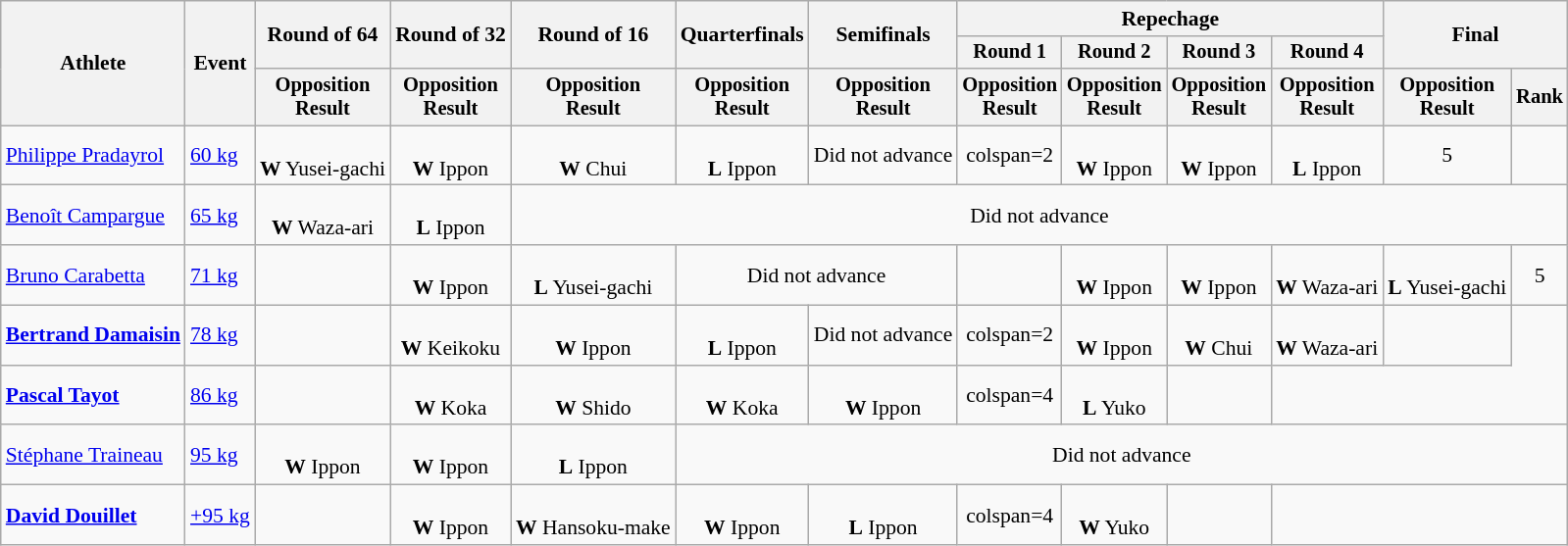<table class="wikitable" style="font-size:90%">
<tr>
<th rowspan="3">Athlete</th>
<th rowspan="3">Event</th>
<th rowspan="2">Round of 64</th>
<th rowspan="2">Round of 32</th>
<th rowspan="2">Round of 16</th>
<th rowspan="2">Quarterfinals</th>
<th rowspan="2">Semifinals</th>
<th colspan=4>Repechage</th>
<th rowspan="2" colspan=2>Final</th>
</tr>
<tr style="font-size:95%">
<th>Round 1</th>
<th>Round 2</th>
<th>Round 3</th>
<th>Round 4</th>
</tr>
<tr style="font-size:95%">
<th>Opposition<br>Result</th>
<th>Opposition<br>Result</th>
<th>Opposition<br>Result</th>
<th>Opposition<br>Result</th>
<th>Opposition<br>Result</th>
<th>Opposition<br>Result</th>
<th>Opposition<br>Result</th>
<th>Opposition<br>Result</th>
<th>Opposition<br>Result</th>
<th>Opposition<br>Result</th>
<th>Rank</th>
</tr>
<tr align=center>
<td align=left><a href='#'>Philippe Pradayrol</a></td>
<td align=left><a href='#'>60 kg</a></td>
<td><br><strong>W</strong> Yusei-gachi</td>
<td><br><strong>W</strong> Ippon</td>
<td><br><strong>W</strong> Chui</td>
<td><br><strong>L</strong> Ippon</td>
<td>Did not advance</td>
<td>colspan=2</td>
<td><br><strong>W</strong> Ippon</td>
<td><br><strong>W</strong> Ippon</td>
<td><br><strong>L</strong> Ippon</td>
<td>5</td>
</tr>
<tr align=center>
<td align=left><a href='#'>Benoît Campargue</a></td>
<td align=left><a href='#'>65 kg</a></td>
<td><br><strong>W</strong> Waza-ari</td>
<td><br><strong>L</strong> Ippon</td>
<td colspan=9>Did not advance</td>
</tr>
<tr align=center>
<td align=left><a href='#'>Bruno Carabetta</a></td>
<td align=left><a href='#'>71 kg</a></td>
<td></td>
<td><br><strong>W</strong> Ippon</td>
<td><br><strong>L</strong> Yusei-gachi</td>
<td colspan=2>Did not advance</td>
<td></td>
<td><br><strong>W</strong> Ippon</td>
<td><br><strong>W</strong> Ippon</td>
<td><br><strong>W</strong>  Waza-ari</td>
<td><br><strong>L</strong> Yusei-gachi</td>
<td>5</td>
</tr>
<tr align=center>
<td align=left><strong><a href='#'>Bertrand Damaisin</a></strong></td>
<td align=left><a href='#'>78 kg</a></td>
<td></td>
<td><br><strong>W</strong> Keikoku</td>
<td><br><strong>W</strong> Ippon</td>
<td><br><strong>L</strong> Ippon</td>
<td>Did not advance</td>
<td>colspan=2</td>
<td><br><strong>W</strong> Ippon</td>
<td><br><strong>W</strong> Chui</td>
<td><br><strong>W</strong> Waza-ari</td>
<td></td>
</tr>
<tr align=center>
<td align=left><strong><a href='#'>Pascal Tayot</a></strong></td>
<td align=left><a href='#'>86 kg</a></td>
<td></td>
<td><br><strong>W</strong> Koka</td>
<td><br><strong>W</strong> Shido</td>
<td><br><strong>W</strong> Koka</td>
<td><br><strong>W</strong> Ippon</td>
<td>colspan=4</td>
<td><br><strong>L</strong> Yuko</td>
<td></td>
</tr>
<tr align=center>
<td align=left><a href='#'>Stéphane Traineau</a></td>
<td align=left><a href='#'>95 kg</a></td>
<td><br><strong>W</strong> Ippon</td>
<td><br><strong>W</strong> Ippon</td>
<td><br><strong>L</strong> Ippon</td>
<td colspan=8>Did not advance</td>
</tr>
<tr align=center>
<td align=left><strong><a href='#'>David Douillet</a></strong></td>
<td align=left><a href='#'>+95 kg</a></td>
<td></td>
<td><br><strong>W</strong> Ippon</td>
<td><br><strong>W</strong> Hansoku-make</td>
<td><br><strong>W</strong> Ippon</td>
<td><br><strong>L</strong> Ippon</td>
<td>colspan=4</td>
<td><br><strong>W</strong> Yuko</td>
<td></td>
</tr>
</table>
